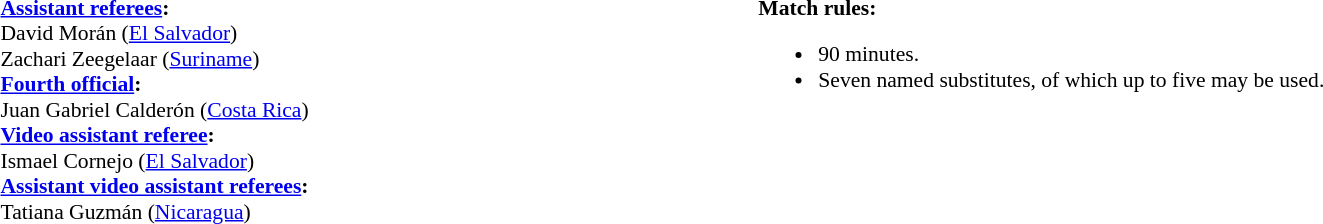<table style="width:100%; font-size:90%;">
<tr>
<td><br><strong><a href='#'>Assistant referees</a>:</strong>
<br>David Morán (<a href='#'>El Salvador</a>)
<br>Zachari Zeegelaar (<a href='#'>Suriname</a>)
<br><strong><a href='#'>Fourth official</a>:</strong>
<br>Juan Gabriel Calderón (<a href='#'>Costa Rica</a>)
<br><strong><a href='#'>Video assistant referee</a>:</strong>
<br>Ismael Cornejo (<a href='#'>El Salvador</a>)
<br><strong><a href='#'>Assistant video assistant referees</a>:</strong>
<br>Tatiana Guzmán (<a href='#'>Nicaragua</a>)</td>
<td style="width:60%; vertical-align:top;"><br><strong>Match rules:</strong><ul><li>90 minutes.</li><li>Seven named substitutes, of which up to five may be used.</li></ul></td>
</tr>
</table>
